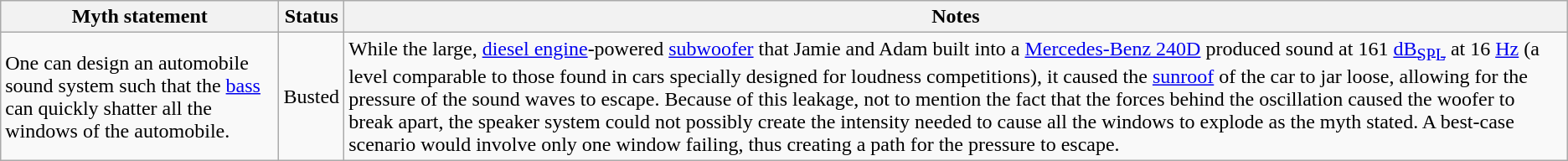<table class="wikitable plainrowheaders">
<tr>
<th>Myth statement</th>
<th>Status</th>
<th>Notes</th>
</tr>
<tr>
<td>One can design an automobile sound system such that the <a href='#'>bass</a> can quickly shatter all the windows of the automobile.</td>
<td><span>Busted</span></td>
<td>While the large, <a href='#'>diesel engine</a>-powered <a href='#'>subwoofer</a> that Jamie and Adam built into a <a href='#'>Mercedes-Benz 240D</a> produced sound at 161 <a href='#'>dB<sub>SPL</sub></a> at 16 <a href='#'>Hz</a> (a level comparable to those found in cars specially designed for loudness competitions), it caused the <a href='#'>sunroof</a> of the car to jar loose, allowing for the pressure of the sound waves to escape. Because of this leakage, not to mention the fact that the forces behind the oscillation caused the woofer to break apart, the speaker system could not possibly create the intensity needed to cause all the windows to explode as the myth stated. A best-case scenario would involve only one window failing, thus creating a path for the pressure to escape.</td>
</tr>
</table>
